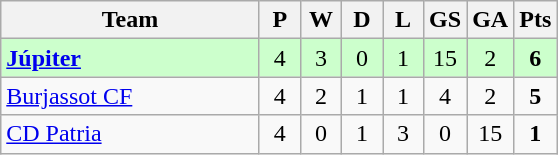<table class=wikitable style="text-align: center;">
<tr>
<th width=165>Team</th>
<th width=20>P</th>
<th width=20>W</th>
<th width=20>D</th>
<th width=20>L</th>
<th width=20>GS</th>
<th width=20>GA</th>
<th width=20>Pts</th>
</tr>
<tr bgcolor="#CCFFCC">
<td align=left><strong><a href='#'>Júpiter</a></strong></td>
<td>4</td>
<td>3</td>
<td>0</td>
<td>1</td>
<td>15</td>
<td>2</td>
<td><strong>6</strong></td>
</tr>
<tr>
<td align=left><a href='#'>Burjassot CF</a></td>
<td>4</td>
<td>2</td>
<td>1</td>
<td>1</td>
<td>4</td>
<td>2</td>
<td><strong>5</strong></td>
</tr>
<tr>
<td align=left><a href='#'>CD Patria</a></td>
<td>4</td>
<td>0</td>
<td>1</td>
<td>3</td>
<td>0</td>
<td>15</td>
<td><strong>1</strong></td>
</tr>
</table>
